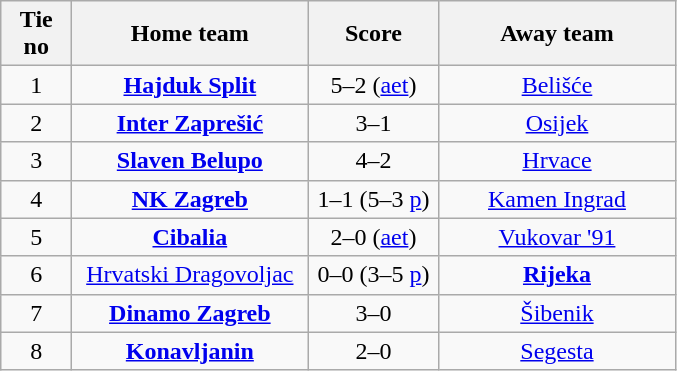<table class="wikitable" style="text-align: center">
<tr>
<th width=40>Tie no</th>
<th width=150>Home team</th>
<th width=80>Score</th>
<th width=150>Away team</th>
</tr>
<tr>
<td>1</td>
<td><strong><a href='#'>Hajduk Split</a></strong></td>
<td>5–2 (<a href='#'>aet</a>)</td>
<td><a href='#'>Belišće</a></td>
</tr>
<tr>
<td>2</td>
<td><strong><a href='#'>Inter Zaprešić</a></strong></td>
<td>3–1</td>
<td><a href='#'>Osijek</a></td>
</tr>
<tr>
<td>3</td>
<td><strong><a href='#'>Slaven Belupo</a></strong></td>
<td>4–2</td>
<td><a href='#'>Hrvace</a></td>
</tr>
<tr>
<td>4</td>
<td><strong><a href='#'>NK Zagreb</a></strong></td>
<td>1–1 (5–3 <a href='#'>p</a>)</td>
<td><a href='#'>Kamen Ingrad</a></td>
</tr>
<tr>
<td>5</td>
<td><strong><a href='#'>Cibalia</a></strong></td>
<td>2–0 (<a href='#'>aet</a>)</td>
<td><a href='#'>Vukovar '91</a></td>
</tr>
<tr>
<td>6</td>
<td><a href='#'>Hrvatski Dragovoljac</a></td>
<td>0–0 (3–5 <a href='#'>p</a>)</td>
<td><strong><a href='#'>Rijeka</a></strong></td>
</tr>
<tr>
<td>7</td>
<td><strong><a href='#'>Dinamo Zagreb</a></strong></td>
<td>3–0</td>
<td><a href='#'>Šibenik</a></td>
</tr>
<tr>
<td>8</td>
<td><strong><a href='#'>Konavljanin</a></strong></td>
<td>2–0</td>
<td><a href='#'>Segesta</a></td>
</tr>
</table>
